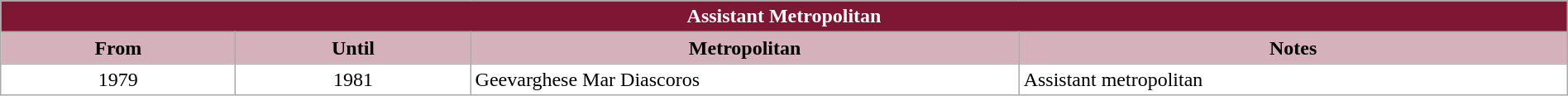<table class="wikitable" style="width: 100%;">
<tr>
<th colspan="4" style="background-color: #7F1734; color: white;">Assistant Metropolitan</th>
</tr>
<tr>
<th style="background-color: #D4B1BB; width: 15%;">From</th>
<th style="background-color: #D4B1BB; width: 15%;">Until</th>
<th style="background-color: #D4B1BB; width: 35%;">Metropolitan</th>
<th style="background-color: #D4B1BB; width: 35%;">Notes</th>
</tr>
<tr valign="top" style="background-color: white;">
<td style="text-align: center;">1979</td>
<td style="text-align: center;">1981</td>
<td>Geevarghese Mar Diascoros</td>
<td>Assistant metropolitan</td>
</tr>
</table>
